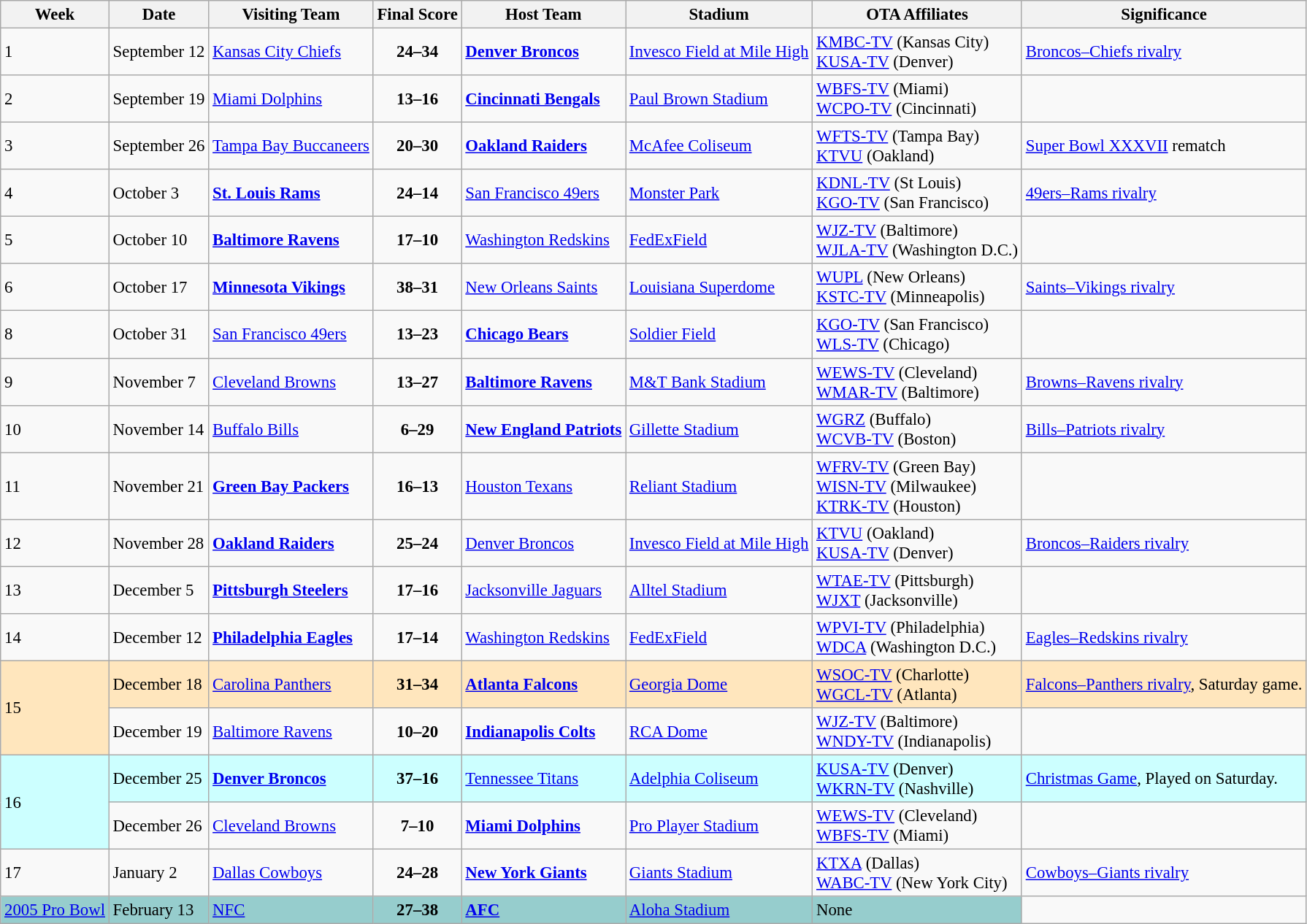<table class="wikitable" style="font-size: 95%;">
<tr>
<th>Week</th>
<th>Date</th>
<th>Visiting Team</th>
<th>Final Score</th>
<th>Host Team</th>
<th>Stadium</th>
<th>OTA Affiliates</th>
<th>Significance</th>
</tr>
<tr>
<td>1</td>
<td>September 12</td>
<td><a href='#'>Kansas City Chiefs</a></td>
<td align="center"><strong>24–34</strong></td>
<td><strong><a href='#'>Denver Broncos</a></strong></td>
<td><a href='#'>Invesco Field at Mile High</a></td>
<td><a href='#'>KMBC-TV</a> (Kansas City)<br><a href='#'>KUSA-TV</a> (Denver)</td>
<td><a href='#'>Broncos–Chiefs rivalry</a></td>
</tr>
<tr>
<td>2</td>
<td>September 19</td>
<td><a href='#'>Miami Dolphins</a></td>
<td align="center"><strong>13–16</strong></td>
<td><strong><a href='#'>Cincinnati Bengals</a></strong></td>
<td><a href='#'>Paul Brown Stadium</a></td>
<td><a href='#'>WBFS-TV</a> (Miami)<br><a href='#'>WCPO-TV</a> (Cincinnati)</td>
<td></td>
</tr>
<tr>
<td>3</td>
<td>September 26</td>
<td><a href='#'>Tampa Bay Buccaneers</a></td>
<td align="center"><strong>20–30</strong></td>
<td><strong><a href='#'>Oakland Raiders</a></strong></td>
<td><a href='#'>McAfee Coliseum</a></td>
<td><a href='#'>WFTS-TV</a> (Tampa Bay)<br><a href='#'>KTVU</a> (Oakland)</td>
<td><a href='#'>Super Bowl XXXVII</a> rematch</td>
</tr>
<tr>
<td>4</td>
<td>October 3</td>
<td><strong><a href='#'>St. Louis Rams</a></strong></td>
<td align="center"><strong>24–14</strong></td>
<td><a href='#'>San Francisco 49ers</a></td>
<td><a href='#'>Monster Park</a></td>
<td><a href='#'>KDNL-TV</a> (St Louis)<br><a href='#'>KGO-TV</a> (San Francisco)</td>
<td><a href='#'>49ers–Rams rivalry</a></td>
</tr>
<tr>
<td>5</td>
<td>October 10</td>
<td><strong><a href='#'>Baltimore Ravens</a></strong></td>
<td align="center"><strong>17–10</strong></td>
<td><a href='#'>Washington Redskins</a></td>
<td><a href='#'>FedExField</a></td>
<td><a href='#'>WJZ-TV</a> (Baltimore)<br><a href='#'>WJLA-TV</a> (Washington D.C.)</td>
<td></td>
</tr>
<tr>
<td>6</td>
<td>October 17</td>
<td><strong><a href='#'>Minnesota Vikings</a></strong></td>
<td align="center"><strong>38–31</strong></td>
<td><a href='#'>New Orleans Saints</a></td>
<td><a href='#'>Louisiana Superdome</a></td>
<td><a href='#'>WUPL</a> (New Orleans)<br><a href='#'>KSTC-TV</a> (Minneapolis)</td>
<td><a href='#'>Saints–Vikings rivalry</a></td>
</tr>
<tr>
<td>8</td>
<td>October 31</td>
<td><a href='#'>San Francisco 49ers</a></td>
<td align="center"><strong>13–23</strong></td>
<td><strong><a href='#'>Chicago Bears</a></strong></td>
<td><a href='#'>Soldier Field</a></td>
<td><a href='#'>KGO-TV</a> (San Francisco)<br><a href='#'>WLS-TV</a> (Chicago)</td>
<td></td>
</tr>
<tr>
<td>9</td>
<td>November 7</td>
<td><a href='#'>Cleveland Browns</a></td>
<td align="center"><strong>13–27</strong></td>
<td><strong><a href='#'>Baltimore Ravens</a></strong></td>
<td><a href='#'>M&T Bank Stadium</a></td>
<td><a href='#'>WEWS-TV</a> (Cleveland)<br><a href='#'>WMAR-TV</a> (Baltimore)</td>
<td><a href='#'>Browns–Ravens rivalry</a></td>
</tr>
<tr>
<td>10</td>
<td>November 14</td>
<td><a href='#'>Buffalo Bills</a></td>
<td align="center"><strong>6–29</strong></td>
<td><strong><a href='#'>New England Patriots</a></strong></td>
<td><a href='#'>Gillette Stadium</a></td>
<td><a href='#'>WGRZ</a> (Buffalo)<br><a href='#'>WCVB-TV</a> (Boston)</td>
<td><a href='#'>Bills–Patriots rivalry</a></td>
</tr>
<tr>
<td>11</td>
<td>November 21</td>
<td><strong><a href='#'>Green Bay Packers</a></strong></td>
<td align="center"><strong>16–13</strong></td>
<td><a href='#'>Houston Texans</a></td>
<td><a href='#'>Reliant Stadium</a></td>
<td><a href='#'>WFRV-TV</a> (Green Bay)<br><a href='#'>WISN-TV</a> (Milwaukee)<br><a href='#'>KTRK-TV</a> (Houston)</td>
<td></td>
</tr>
<tr>
<td>12</td>
<td>November 28</td>
<td><strong><a href='#'>Oakland Raiders</a></strong></td>
<td align="center"><strong>25–24</strong></td>
<td><a href='#'>Denver Broncos</a></td>
<td><a href='#'>Invesco Field at Mile High</a></td>
<td><a href='#'>KTVU</a> (Oakland)<br><a href='#'>KUSA-TV</a> (Denver)</td>
<td><a href='#'>Broncos–Raiders rivalry</a></td>
</tr>
<tr>
<td>13</td>
<td>December 5</td>
<td><strong><a href='#'>Pittsburgh Steelers</a></strong></td>
<td align="center"><strong>17–16</strong></td>
<td><a href='#'>Jacksonville Jaguars</a></td>
<td><a href='#'>Alltel Stadium</a></td>
<td><a href='#'>WTAE-TV</a> (Pittsburgh)<br><a href='#'>WJXT</a> (Jacksonville)</td>
<td></td>
</tr>
<tr>
<td>14</td>
<td>December 12</td>
<td><strong><a href='#'>Philadelphia Eagles</a></strong></td>
<td align="center"><strong>17–14</strong></td>
<td><a href='#'>Washington Redskins</a></td>
<td><a href='#'>FedExField</a></td>
<td><a href='#'>WPVI-TV</a> (Philadelphia)<br><a href='#'>WDCA</a> (Washington D.C.)</td>
<td><a href='#'>Eagles–Redskins rivalry</a></td>
</tr>
<tr bgcolor="#FFE6BD">
<td rowspan="2">15</td>
<td>December 18</td>
<td><a href='#'>Carolina Panthers</a></td>
<td align="center"><strong>31–34</strong></td>
<td><strong><a href='#'>Atlanta Falcons</a></strong></td>
<td><a href='#'>Georgia Dome</a></td>
<td><a href='#'>WSOC-TV</a> (Charlotte)<br><a href='#'>WGCL-TV</a> (Atlanta)</td>
<td><a href='#'>Falcons–Panthers rivalry</a>, Saturday game.</td>
</tr>
<tr>
<td>December 19</td>
<td><a href='#'>Baltimore Ravens</a></td>
<td align="center"><strong>10–20</strong></td>
<td><strong><a href='#'>Indianapolis Colts</a></strong></td>
<td><a href='#'>RCA Dome</a></td>
<td><a href='#'>WJZ-TV</a> (Baltimore)<br><a href='#'>WNDY-TV</a> (Indianapolis)</td>
<td></td>
</tr>
<tr bgcolor="#ccffff">
<td rowspan="2">16</td>
<td>December 25</td>
<td><strong><a href='#'>Denver Broncos</a></strong></td>
<td align="center"><strong>37–16</strong></td>
<td><a href='#'>Tennessee Titans</a></td>
<td><a href='#'>Adelphia Coliseum</a></td>
<td><a href='#'>KUSA-TV</a> (Denver)<br><a href='#'>WKRN-TV</a> (Nashville)</td>
<td><a href='#'>Christmas Game</a>, Played on Saturday.</td>
</tr>
<tr>
<td>December 26</td>
<td><a href='#'>Cleveland Browns</a></td>
<td align="center"><strong>7–10</strong></td>
<td><strong><a href='#'>Miami Dolphins</a></strong></td>
<td><a href='#'>Pro Player Stadium</a></td>
<td><a href='#'>WEWS-TV</a> (Cleveland)<br><a href='#'>WBFS-TV</a> (Miami)</td>
<td></td>
</tr>
<tr>
<td>17</td>
<td>January 2</td>
<td><a href='#'>Dallas Cowboys</a></td>
<td align="center"><strong>24–28</strong></td>
<td><strong><a href='#'>New York Giants</a></strong></td>
<td><a href='#'>Giants Stadium</a></td>
<td><a href='#'>KTXA</a> (Dallas)<br><a href='#'>WABC-TV</a> (New York City)</td>
<td><a href='#'>Cowboys–Giants rivalry</a></td>
</tr>
<tr bgcolor="#96CDCD">
<td><a href='#'>2005 Pro Bowl</a></td>
<td>February 13</td>
<td><a href='#'>NFC</a></td>
<td align="center"><strong>27–38</strong></td>
<td><strong><a href='#'>AFC</a></strong></td>
<td><a href='#'>Aloha Stadium</a></td>
<td>None</td>
</tr>
</table>
